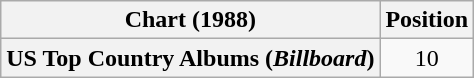<table class="wikitable plainrowheaders" style="text-align:center">
<tr>
<th scope="col">Chart (1988)</th>
<th scope="col">Position</th>
</tr>
<tr>
<th scope="row">US Top Country Albums (<em>Billboard</em>)</th>
<td>10</td>
</tr>
</table>
